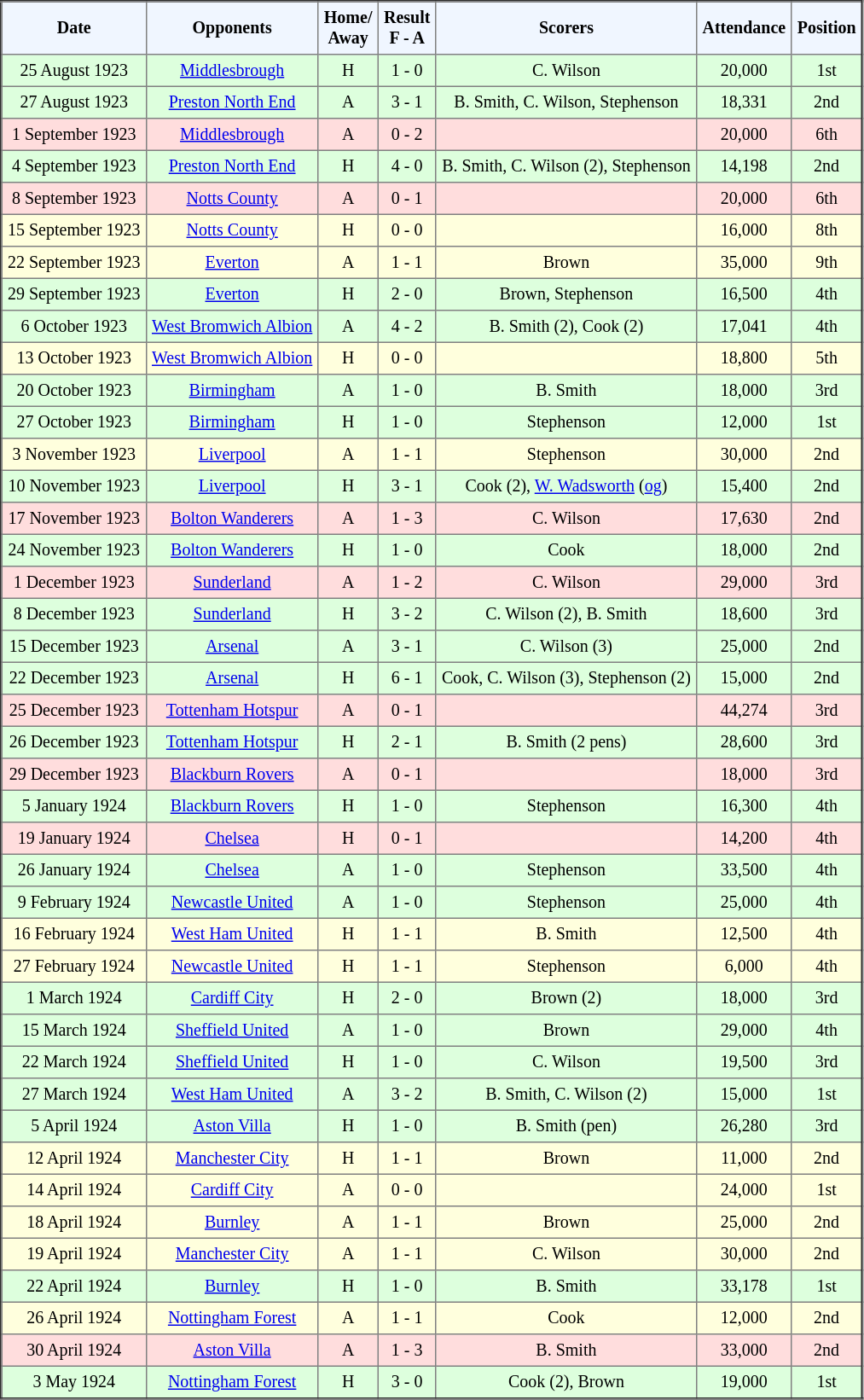<table border="2" cellpadding="4" style="border-collapse:collapse; text-align:center; font-size:smaller;">
<tr style="background:#f0f6ff;">
<th><strong>Date</strong></th>
<th><strong>Opponents</strong></th>
<th><strong>Home/<br>Away</strong></th>
<th><strong>Result<br>F - A</strong></th>
<th><strong>Scorers</strong></th>
<th><strong>Attendance</strong></th>
<th><strong>Position</strong></th>
</tr>
<tr bgcolor="#ddffdd">
<td>25 August 1923</td>
<td><a href='#'>Middlesbrough</a></td>
<td>H</td>
<td>1 - 0</td>
<td>C. Wilson</td>
<td>20,000</td>
<td>1st</td>
</tr>
<tr bgcolor="#ddffdd">
<td>27 August 1923</td>
<td><a href='#'>Preston North End</a></td>
<td>A</td>
<td>3 - 1</td>
<td>B. Smith, C. Wilson, Stephenson</td>
<td>18,331</td>
<td>2nd</td>
</tr>
<tr bgcolor="#ffdddd">
<td>1 September 1923</td>
<td><a href='#'>Middlesbrough</a></td>
<td>A</td>
<td>0 - 2</td>
<td></td>
<td>20,000</td>
<td>6th</td>
</tr>
<tr bgcolor="#ddffdd">
<td>4 September 1923</td>
<td><a href='#'>Preston North End</a></td>
<td>H</td>
<td>4 - 0</td>
<td>B. Smith, C. Wilson (2), Stephenson</td>
<td>14,198</td>
<td>2nd</td>
</tr>
<tr bgcolor="#ffdddd">
<td>8 September 1923</td>
<td><a href='#'>Notts County</a></td>
<td>A</td>
<td>0 - 1</td>
<td></td>
<td>20,000</td>
<td>6th</td>
</tr>
<tr bgcolor="#ffffdd">
<td>15 September 1923</td>
<td><a href='#'>Notts County</a></td>
<td>H</td>
<td>0 - 0</td>
<td></td>
<td>16,000</td>
<td>8th</td>
</tr>
<tr bgcolor="#ffffdd">
<td>22 September 1923</td>
<td><a href='#'>Everton</a></td>
<td>A</td>
<td>1 - 1</td>
<td>Brown</td>
<td>35,000</td>
<td>9th</td>
</tr>
<tr bgcolor="#ddffdd">
<td>29 September 1923</td>
<td><a href='#'>Everton</a></td>
<td>H</td>
<td>2 - 0</td>
<td>Brown, Stephenson</td>
<td>16,500</td>
<td>4th</td>
</tr>
<tr bgcolor="#ddffdd">
<td>6 October 1923</td>
<td><a href='#'>West Bromwich Albion</a></td>
<td>A</td>
<td>4 - 2</td>
<td>B. Smith (2), Cook (2)</td>
<td>17,041</td>
<td>4th</td>
</tr>
<tr bgcolor="#ffffdd">
<td>13 October 1923</td>
<td><a href='#'>West Bromwich Albion</a></td>
<td>H</td>
<td>0 - 0</td>
<td></td>
<td>18,800</td>
<td>5th</td>
</tr>
<tr bgcolor="#ddffdd">
<td>20 October 1923</td>
<td><a href='#'>Birmingham</a></td>
<td>A</td>
<td>1 - 0</td>
<td>B. Smith</td>
<td>18,000</td>
<td>3rd</td>
</tr>
<tr bgcolor="#ddffdd">
<td>27 October 1923</td>
<td><a href='#'>Birmingham</a></td>
<td>H</td>
<td>1 - 0</td>
<td>Stephenson</td>
<td>12,000</td>
<td>1st</td>
</tr>
<tr bgcolor="#ffffdd">
<td>3 November 1923</td>
<td><a href='#'>Liverpool</a></td>
<td>A</td>
<td>1 - 1</td>
<td>Stephenson</td>
<td>30,000</td>
<td>2nd</td>
</tr>
<tr bgcolor="#ddffdd">
<td>10 November 1923</td>
<td><a href='#'>Liverpool</a></td>
<td>H</td>
<td>3 - 1</td>
<td>Cook (2), <a href='#'>W. Wadsworth</a> (<a href='#'>og</a>)</td>
<td>15,400</td>
<td>2nd</td>
</tr>
<tr bgcolor="#ffdddd">
<td>17 November 1923</td>
<td><a href='#'>Bolton Wanderers</a></td>
<td>A</td>
<td>1 - 3</td>
<td>C. Wilson</td>
<td>17,630</td>
<td>2nd</td>
</tr>
<tr bgcolor="#ddffdd">
<td>24 November 1923</td>
<td><a href='#'>Bolton Wanderers</a></td>
<td>H</td>
<td>1 - 0</td>
<td>Cook</td>
<td>18,000</td>
<td>2nd</td>
</tr>
<tr bgcolor="#ffdddd">
<td>1 December 1923</td>
<td><a href='#'>Sunderland</a></td>
<td>A</td>
<td>1 - 2</td>
<td>C. Wilson</td>
<td>29,000</td>
<td>3rd</td>
</tr>
<tr bgcolor="#ddffdd">
<td>8 December 1923</td>
<td><a href='#'>Sunderland</a></td>
<td>H</td>
<td>3 - 2</td>
<td>C. Wilson (2), B. Smith</td>
<td>18,600</td>
<td>3rd</td>
</tr>
<tr bgcolor="#ddffdd">
<td>15 December 1923</td>
<td><a href='#'>Arsenal</a></td>
<td>A</td>
<td>3 - 1</td>
<td>C. Wilson (3)</td>
<td>25,000</td>
<td>2nd</td>
</tr>
<tr bgcolor="#ddffdd">
<td>22 December 1923</td>
<td><a href='#'>Arsenal</a></td>
<td>H</td>
<td>6 - 1</td>
<td>Cook, C. Wilson (3), Stephenson (2)</td>
<td>15,000</td>
<td>2nd</td>
</tr>
<tr bgcolor="#ffdddd">
<td>25 December 1923</td>
<td><a href='#'>Tottenham Hotspur</a></td>
<td>A</td>
<td>0 - 1</td>
<td></td>
<td>44,274</td>
<td>3rd</td>
</tr>
<tr bgcolor="#ddffdd">
<td>26 December 1923</td>
<td><a href='#'>Tottenham Hotspur</a></td>
<td>H</td>
<td>2 - 1</td>
<td>B. Smith (2 pens)</td>
<td>28,600</td>
<td>3rd</td>
</tr>
<tr bgcolor="#ffdddd">
<td>29 December 1923</td>
<td><a href='#'>Blackburn Rovers</a></td>
<td>A</td>
<td>0 - 1</td>
<td></td>
<td>18,000</td>
<td>3rd</td>
</tr>
<tr bgcolor="#ddffdd">
<td>5 January 1924</td>
<td><a href='#'>Blackburn Rovers</a></td>
<td>H</td>
<td>1 - 0</td>
<td>Stephenson</td>
<td>16,300</td>
<td>4th</td>
</tr>
<tr bgcolor="#ffdddd">
<td>19 January 1924</td>
<td><a href='#'>Chelsea</a></td>
<td>H</td>
<td>0 - 1</td>
<td></td>
<td>14,200</td>
<td>4th</td>
</tr>
<tr bgcolor="#ddffdd">
<td>26 January 1924</td>
<td><a href='#'>Chelsea</a></td>
<td>A</td>
<td>1 - 0</td>
<td>Stephenson</td>
<td>33,500</td>
<td>4th</td>
</tr>
<tr bgcolor="#ddffdd">
<td>9 February 1924</td>
<td><a href='#'>Newcastle United</a></td>
<td>A</td>
<td>1 - 0</td>
<td>Stephenson</td>
<td>25,000</td>
<td>4th</td>
</tr>
<tr bgcolor="#ffffdd">
<td>16 February 1924</td>
<td><a href='#'>West Ham United</a></td>
<td>H</td>
<td>1 - 1</td>
<td>B. Smith</td>
<td>12,500</td>
<td>4th</td>
</tr>
<tr bgcolor="#ffffdd">
<td>27 February 1924</td>
<td><a href='#'>Newcastle United</a></td>
<td>H</td>
<td>1 - 1</td>
<td>Stephenson</td>
<td>6,000</td>
<td>4th</td>
</tr>
<tr bgcolor="#ddffdd">
<td>1 March 1924</td>
<td><a href='#'>Cardiff City</a></td>
<td>H</td>
<td>2 - 0</td>
<td>Brown (2)</td>
<td>18,000</td>
<td>3rd</td>
</tr>
<tr bgcolor="#ddffdd">
<td>15 March 1924</td>
<td><a href='#'>Sheffield United</a></td>
<td>A</td>
<td>1 - 0</td>
<td>Brown</td>
<td>29,000</td>
<td>4th</td>
</tr>
<tr bgcolor="#ddffdd">
<td>22 March 1924</td>
<td><a href='#'>Sheffield United</a></td>
<td>H</td>
<td>1 - 0</td>
<td>C. Wilson</td>
<td>19,500</td>
<td>3rd</td>
</tr>
<tr bgcolor="#ddffdd">
<td>27 March 1924</td>
<td><a href='#'>West Ham United</a></td>
<td>A</td>
<td>3 - 2</td>
<td>B. Smith, C. Wilson (2)</td>
<td>15,000</td>
<td>1st</td>
</tr>
<tr bgcolor="#ddffdd">
<td>5 April 1924</td>
<td><a href='#'>Aston Villa</a></td>
<td>H</td>
<td>1 - 0</td>
<td>B. Smith (pen)</td>
<td>26,280</td>
<td>3rd</td>
</tr>
<tr bgcolor="#ffffdd">
<td>12 April 1924</td>
<td><a href='#'>Manchester City</a></td>
<td>H</td>
<td>1 - 1</td>
<td>Brown</td>
<td>11,000</td>
<td>2nd</td>
</tr>
<tr bgcolor="#ffffdd">
<td>14 April 1924</td>
<td><a href='#'>Cardiff City</a></td>
<td>A</td>
<td>0 - 0</td>
<td></td>
<td>24,000</td>
<td>1st</td>
</tr>
<tr bgcolor="#ffffdd">
<td>18 April 1924</td>
<td><a href='#'>Burnley</a></td>
<td>A</td>
<td>1 - 1</td>
<td>Brown</td>
<td>25,000</td>
<td>2nd</td>
</tr>
<tr bgcolor="#ffffdd">
<td>19 April 1924</td>
<td><a href='#'>Manchester City</a></td>
<td>A</td>
<td>1 - 1</td>
<td>C. Wilson</td>
<td>30,000</td>
<td>2nd</td>
</tr>
<tr bgcolor="#ddffdd">
<td>22 April 1924</td>
<td><a href='#'>Burnley</a></td>
<td>H</td>
<td>1 - 0</td>
<td>B. Smith</td>
<td>33,178</td>
<td>1st</td>
</tr>
<tr bgcolor="#ffffdd">
<td>26 April 1924</td>
<td><a href='#'>Nottingham Forest</a></td>
<td>A</td>
<td>1 - 1</td>
<td>Cook</td>
<td>12,000</td>
<td>2nd</td>
</tr>
<tr bgcolor="#ffdddd">
<td>30 April 1924</td>
<td><a href='#'>Aston Villa</a></td>
<td>A</td>
<td>1 - 3</td>
<td>B. Smith</td>
<td>33,000</td>
<td>2nd</td>
</tr>
<tr bgcolor="#ddffdd">
<td>3 May 1924</td>
<td><a href='#'>Nottingham Forest</a></td>
<td>H</td>
<td>3 - 0</td>
<td>Cook (2), Brown</td>
<td>19,000</td>
<td>1st</td>
</tr>
</table>
